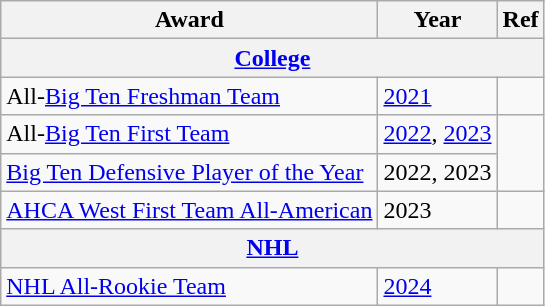<table class="wikitable">
<tr>
<th>Award</th>
<th>Year</th>
<th>Ref</th>
</tr>
<tr>
<th colspan="3"><a href='#'>College</a></th>
</tr>
<tr>
<td>All-<a href='#'>Big Ten Freshman Team</a></td>
<td><a href='#'>2021</a></td>
<td></td>
</tr>
<tr>
<td>All-<a href='#'>Big Ten First Team</a></td>
<td><a href='#'>2022</a>, <a href='#'>2023</a></td>
<td rowspan="2"></td>
</tr>
<tr>
<td><a href='#'>Big Ten Defensive Player of the Year</a></td>
<td>2022, 2023</td>
</tr>
<tr>
<td><a href='#'>AHCA West First Team All-American</a></td>
<td>2023</td>
<td></td>
</tr>
<tr>
<th colspan="3"><a href='#'>NHL</a></th>
</tr>
<tr>
<td><a href='#'>NHL All-Rookie Team</a></td>
<td><a href='#'>2024</a></td>
<td></td>
</tr>
</table>
